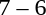<table style="text-align:center">
<tr>
<th width=200></th>
<th width=100></th>
<th width=200></th>
</tr>
<tr>
<td align=right><strong></strong></td>
<td>7 – 6</td>
<td align=left></td>
</tr>
</table>
